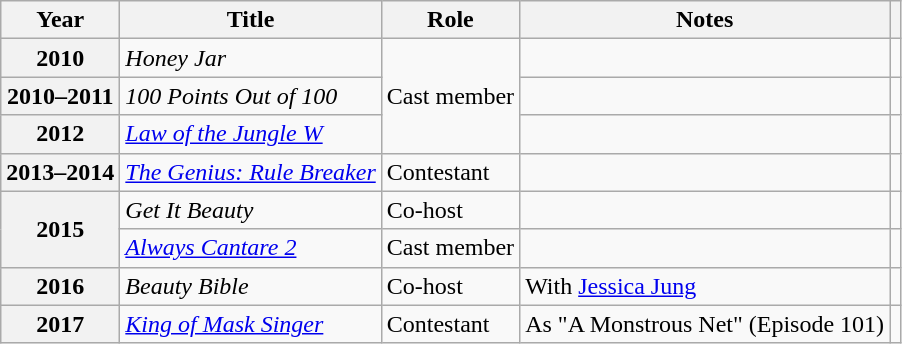<table class="wikitable plainrowheaders sortable">
<tr>
<th scope="col">Year</th>
<th scope="col">Title</th>
<th scope="col">Role</th>
<th scope="col">Notes</th>
<th scope="col" class="unsortable"></th>
</tr>
<tr>
<th scope="row">2010</th>
<td><em>Honey Jar</em></td>
<td rowspan="3">Cast member</td>
<td></td>
<td style="text-align:center"></td>
</tr>
<tr>
<th scope="row">2010–2011</th>
<td><em>100 Points Out of 100</em></td>
<td></td>
<td style="text-align:center"></td>
</tr>
<tr>
<th scope="row">2012</th>
<td><em><a href='#'>Law of the Jungle W</a></em></td>
<td></td>
<td style="text-align:center"></td>
</tr>
<tr>
<th scope="row">2013–2014</th>
<td><em><a href='#'>The Genius: Rule Breaker</a></em></td>
<td>Contestant</td>
<td></td>
<td style="text-align:center"></td>
</tr>
<tr>
<th scope="row" rowspan="2">2015</th>
<td><em>Get It Beauty</em></td>
<td>Co-host</td>
<td></td>
<td style="text-align:center"></td>
</tr>
<tr>
<td><em><a href='#'>Always Cantare 2</a></em></td>
<td>Cast member</td>
<td></td>
<td style="text-align:center"></td>
</tr>
<tr>
<th scope="row">2016</th>
<td><em>Beauty Bible</em></td>
<td>Co-host</td>
<td>With <a href='#'>Jessica Jung</a></td>
<td style="text-align:center"></td>
</tr>
<tr>
<th scope="row">2017</th>
<td><em><a href='#'>King of Mask Singer</a></em></td>
<td>Contestant</td>
<td>As "A Monstrous Net" (Episode 101)</td>
<td style="text-align:center"></td>
</tr>
</table>
